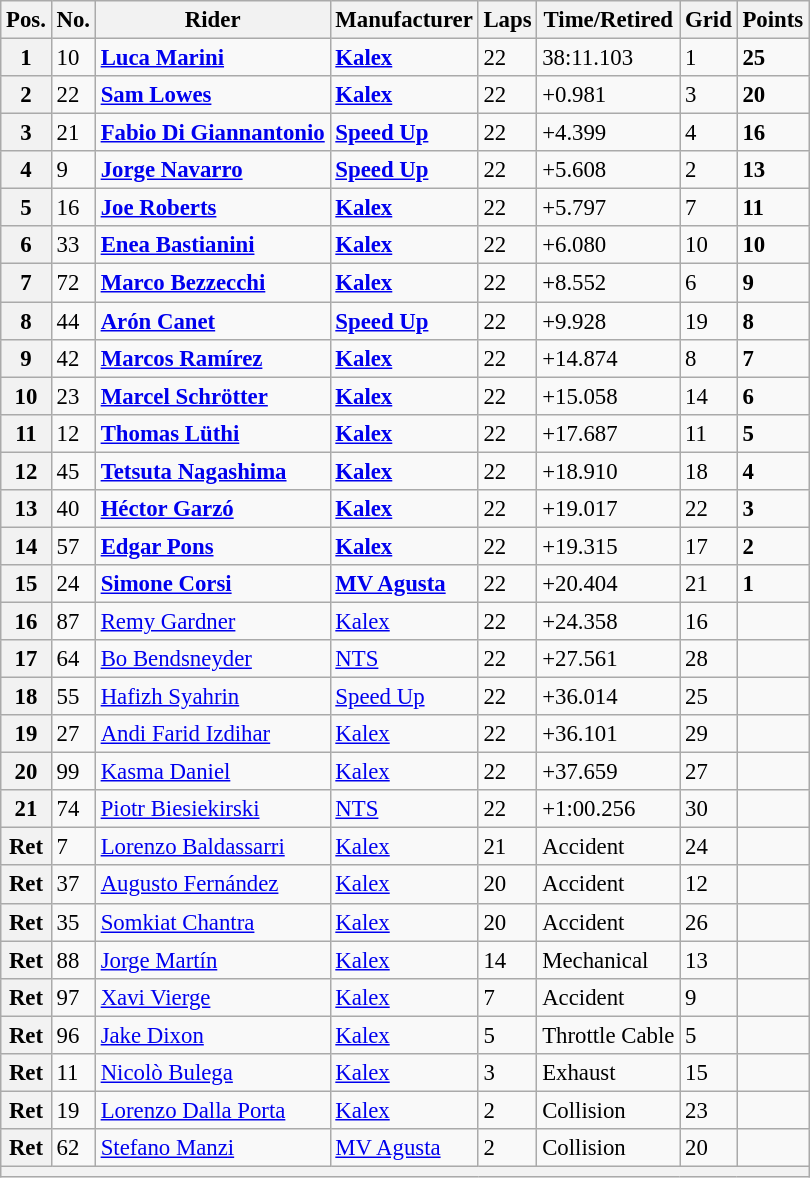<table class="wikitable" style="font-size: 95%;">
<tr>
<th>Pos.</th>
<th>No.</th>
<th>Rider</th>
<th>Manufacturer</th>
<th>Laps</th>
<th>Time/Retired</th>
<th>Grid</th>
<th>Points</th>
</tr>
<tr>
<th>1</th>
<td>10</td>
<td> <strong><a href='#'>Luca Marini</a></strong></td>
<td><strong><a href='#'>Kalex</a></strong></td>
<td>22</td>
<td>38:11.103</td>
<td>1</td>
<td><strong>25</strong></td>
</tr>
<tr>
<th>2</th>
<td>22</td>
<td> <strong><a href='#'>Sam Lowes</a></strong></td>
<td><strong><a href='#'>Kalex</a></strong></td>
<td>22</td>
<td>+0.981</td>
<td>3</td>
<td><strong>20</strong></td>
</tr>
<tr>
<th>3</th>
<td>21</td>
<td> <strong><a href='#'>Fabio Di Giannantonio</a></strong></td>
<td><strong><a href='#'>Speed Up</a></strong></td>
<td>22</td>
<td>+4.399</td>
<td>4</td>
<td><strong>16</strong></td>
</tr>
<tr>
<th>4</th>
<td>9</td>
<td> <strong><a href='#'>Jorge Navarro</a></strong></td>
<td><strong><a href='#'>Speed Up</a></strong></td>
<td>22</td>
<td>+5.608</td>
<td>2</td>
<td><strong>13</strong></td>
</tr>
<tr>
<th>5</th>
<td>16</td>
<td> <strong><a href='#'>Joe Roberts</a></strong></td>
<td><strong><a href='#'>Kalex</a></strong></td>
<td>22</td>
<td>+5.797</td>
<td>7</td>
<td><strong>11</strong></td>
</tr>
<tr>
<th>6</th>
<td>33</td>
<td> <strong><a href='#'>Enea Bastianini</a></strong></td>
<td><strong><a href='#'>Kalex</a></strong></td>
<td>22</td>
<td>+6.080</td>
<td>10</td>
<td><strong>10</strong></td>
</tr>
<tr>
<th>7</th>
<td>72</td>
<td> <strong><a href='#'>Marco Bezzecchi</a></strong></td>
<td><strong><a href='#'>Kalex</a></strong></td>
<td>22</td>
<td>+8.552</td>
<td>6</td>
<td><strong>9</strong></td>
</tr>
<tr>
<th>8</th>
<td>44</td>
<td> <strong><a href='#'>Arón Canet</a></strong></td>
<td><strong><a href='#'>Speed Up</a></strong></td>
<td>22</td>
<td>+9.928</td>
<td>19</td>
<td><strong>8</strong></td>
</tr>
<tr>
<th>9</th>
<td>42</td>
<td> <strong><a href='#'>Marcos Ramírez</a></strong></td>
<td><strong><a href='#'>Kalex</a></strong></td>
<td>22</td>
<td>+14.874</td>
<td>8</td>
<td><strong>7</strong></td>
</tr>
<tr>
<th>10</th>
<td>23</td>
<td> <strong><a href='#'>Marcel Schrötter</a></strong></td>
<td><strong><a href='#'>Kalex</a></strong></td>
<td>22</td>
<td>+15.058</td>
<td>14</td>
<td><strong>6</strong></td>
</tr>
<tr>
<th>11</th>
<td>12</td>
<td> <strong><a href='#'>Thomas Lüthi</a></strong></td>
<td><strong><a href='#'>Kalex</a></strong></td>
<td>22</td>
<td>+17.687</td>
<td>11</td>
<td><strong>5</strong></td>
</tr>
<tr>
<th>12</th>
<td>45</td>
<td> <strong><a href='#'>Tetsuta Nagashima</a></strong></td>
<td><strong><a href='#'>Kalex</a></strong></td>
<td>22</td>
<td>+18.910</td>
<td>18</td>
<td><strong>4</strong></td>
</tr>
<tr>
<th>13</th>
<td>40</td>
<td> <strong><a href='#'>Héctor Garzó</a></strong></td>
<td><strong><a href='#'>Kalex</a></strong></td>
<td>22</td>
<td>+19.017</td>
<td>22</td>
<td><strong>3</strong></td>
</tr>
<tr>
<th>14</th>
<td>57</td>
<td> <strong><a href='#'>Edgar Pons</a></strong></td>
<td><strong><a href='#'>Kalex</a></strong></td>
<td>22</td>
<td>+19.315</td>
<td>17</td>
<td><strong>2</strong></td>
</tr>
<tr>
<th>15</th>
<td>24</td>
<td> <strong><a href='#'>Simone Corsi</a></strong></td>
<td><strong><a href='#'>MV Agusta</a></strong></td>
<td>22</td>
<td>+20.404</td>
<td>21</td>
<td><strong>1</strong></td>
</tr>
<tr>
<th>16</th>
<td>87</td>
<td> <a href='#'>Remy Gardner</a></td>
<td><a href='#'>Kalex</a></td>
<td>22</td>
<td>+24.358</td>
<td>16</td>
<td></td>
</tr>
<tr>
<th>17</th>
<td>64</td>
<td> <a href='#'>Bo Bendsneyder</a></td>
<td><a href='#'>NTS</a></td>
<td>22</td>
<td>+27.561</td>
<td>28</td>
<td></td>
</tr>
<tr>
<th>18</th>
<td>55</td>
<td> <a href='#'>Hafizh Syahrin</a></td>
<td><a href='#'>Speed Up</a></td>
<td>22</td>
<td>+36.014</td>
<td>25</td>
<td></td>
</tr>
<tr>
<th>19</th>
<td>27</td>
<td> <a href='#'>Andi Farid Izdihar</a></td>
<td><a href='#'>Kalex</a></td>
<td>22</td>
<td>+36.101</td>
<td>29</td>
<td></td>
</tr>
<tr>
<th>20</th>
<td>99</td>
<td> <a href='#'>Kasma Daniel</a></td>
<td><a href='#'>Kalex</a></td>
<td>22</td>
<td>+37.659</td>
<td>27</td>
<td></td>
</tr>
<tr>
<th>21</th>
<td>74</td>
<td> <a href='#'>Piotr Biesiekirski</a></td>
<td><a href='#'>NTS</a></td>
<td>22</td>
<td>+1:00.256</td>
<td>30</td>
<td></td>
</tr>
<tr>
<th>Ret</th>
<td>7</td>
<td> <a href='#'>Lorenzo Baldassarri</a></td>
<td><a href='#'>Kalex</a></td>
<td>21</td>
<td>Accident</td>
<td>24</td>
<td></td>
</tr>
<tr>
<th>Ret</th>
<td>37</td>
<td> <a href='#'>Augusto Fernández</a></td>
<td><a href='#'>Kalex</a></td>
<td>20</td>
<td>Accident</td>
<td>12</td>
<td></td>
</tr>
<tr>
<th>Ret</th>
<td>35</td>
<td> <a href='#'>Somkiat Chantra</a></td>
<td><a href='#'>Kalex</a></td>
<td>20</td>
<td>Accident</td>
<td>26</td>
<td></td>
</tr>
<tr>
<th>Ret</th>
<td>88</td>
<td> <a href='#'>Jorge Martín</a></td>
<td><a href='#'>Kalex</a></td>
<td>14</td>
<td>Mechanical</td>
<td>13</td>
<td></td>
</tr>
<tr>
<th>Ret</th>
<td>97</td>
<td> <a href='#'>Xavi Vierge</a></td>
<td><a href='#'>Kalex</a></td>
<td>7</td>
<td>Accident</td>
<td>9</td>
<td></td>
</tr>
<tr>
<th>Ret</th>
<td>96</td>
<td> <a href='#'>Jake Dixon</a></td>
<td><a href='#'>Kalex</a></td>
<td>5</td>
<td>Throttle Cable</td>
<td>5</td>
<td></td>
</tr>
<tr>
<th>Ret</th>
<td>11</td>
<td> <a href='#'>Nicolò Bulega</a></td>
<td><a href='#'>Kalex</a></td>
<td>3</td>
<td>Exhaust</td>
<td>15</td>
<td></td>
</tr>
<tr>
<th>Ret</th>
<td>19</td>
<td> <a href='#'>Lorenzo Dalla Porta</a></td>
<td><a href='#'>Kalex</a></td>
<td>2</td>
<td>Collision</td>
<td>23</td>
<td></td>
</tr>
<tr>
<th>Ret</th>
<td>62</td>
<td> <a href='#'>Stefano Manzi</a></td>
<td><a href='#'>MV Agusta</a></td>
<td>2</td>
<td>Collision</td>
<td>20</td>
<td></td>
</tr>
<tr>
<th colspan=8></th>
</tr>
</table>
